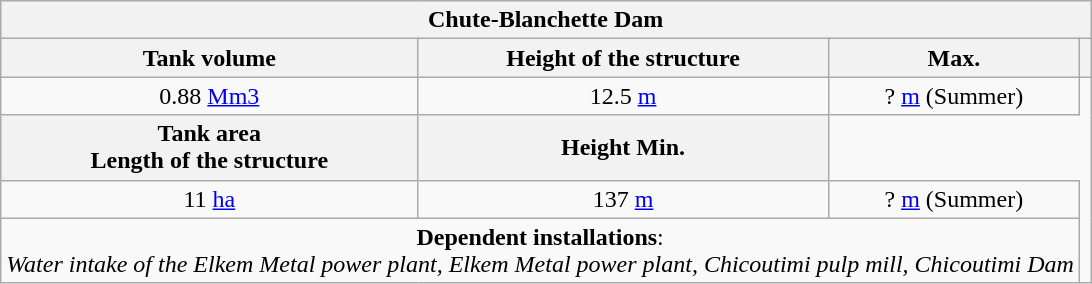<table class = "wikitable" style = "text-align: center; margin-left: 1em; cellpadding: 2px">
<tr>
<th colspan = "4" style = "font-size: #eaeaea">Chute-Blanchette Dam</th>
</tr>
<tr style = "height: 20px">
<th>Tank volume</th>
<th>Height of the structure</th>
<th>Max.</th>
<th Colspan = 5></th>
</tr>
<tr style = "height: 25px">
<td>0.88 <a href='#'>Mm3</a></td>
<td>12.5 <a href='#'>m</a></td>
<td>? <a href='#'>m</a> (Summer)</td>
</tr>
<tr style = "height: 20px">
<th>Tank area<br>Length of the structure</th>
<th>Height Min.</th>
</tr>
<tr style = "height: 25px">
<td>11 <a href='#'>ha</a></td>
<td>137 <a href='#'>m</a></td>
<td>? <a href='#'>m</a> (Summer)</td>
</tr>
<tr style = "height: 20px">
<td colspan = "3" style = "font-size: #eaeaea"><strong>Dependent installations</strong>: <br> <em> Water intake of the Elkem Metal power plant, Elkem Metal power plant, Chicoutimi pulp mill, Chicoutimi Dam </em></td>
</tr>
</table>
